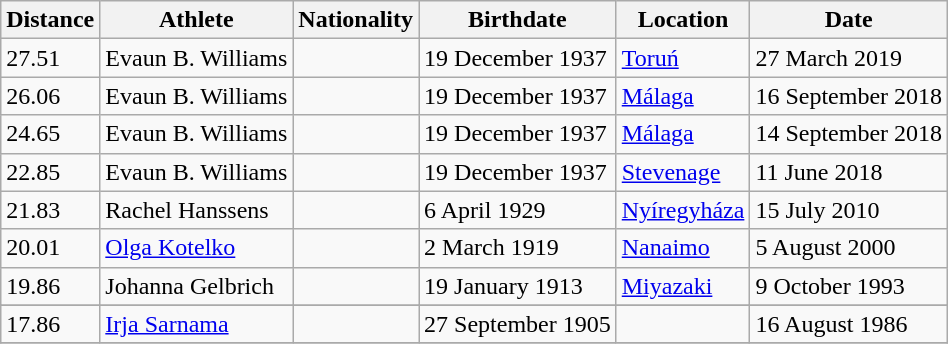<table class="wikitable">
<tr>
<th>Distance</th>
<th>Athlete</th>
<th>Nationality</th>
<th>Birthdate</th>
<th>Location</th>
<th>Date</th>
</tr>
<tr>
<td>27.51</td>
<td>Evaun B. Williams</td>
<td></td>
<td>19 December 1937</td>
<td><a href='#'>Toruń</a></td>
<td>27 March 2019</td>
</tr>
<tr>
<td>26.06</td>
<td>Evaun B. Williams</td>
<td></td>
<td>19 December 1937</td>
<td><a href='#'>Málaga</a></td>
<td>16 September 2018</td>
</tr>
<tr>
<td>24.65</td>
<td>Evaun B. Williams</td>
<td></td>
<td>19 December 1937</td>
<td><a href='#'>Málaga</a></td>
<td>14 September 2018</td>
</tr>
<tr>
<td>22.85</td>
<td>Evaun B. Williams</td>
<td></td>
<td>19 December 1937</td>
<td><a href='#'>Stevenage</a></td>
<td>11 June 2018</td>
</tr>
<tr>
<td>21.83</td>
<td>Rachel Hanssens</td>
<td></td>
<td>6 April 1929</td>
<td><a href='#'>Nyíregyháza</a></td>
<td>15 July 2010</td>
</tr>
<tr>
<td>20.01</td>
<td><a href='#'>Olga Kotelko</a></td>
<td></td>
<td>2 March 1919</td>
<td><a href='#'>Nanaimo</a></td>
<td>5 August 2000</td>
</tr>
<tr>
<td>19.86</td>
<td>Johanna Gelbrich</td>
<td></td>
<td>19 January 1913</td>
<td><a href='#'>Miyazaki</a></td>
<td>9 October 1993</td>
</tr>
<tr>
</tr>
<tr>
<td>17.86</td>
<td><a href='#'>Irja Sarnama</a></td>
<td></td>
<td>27 September 1905</td>
<td></td>
<td>16 August 1986</td>
</tr>
<tr>
</tr>
</table>
